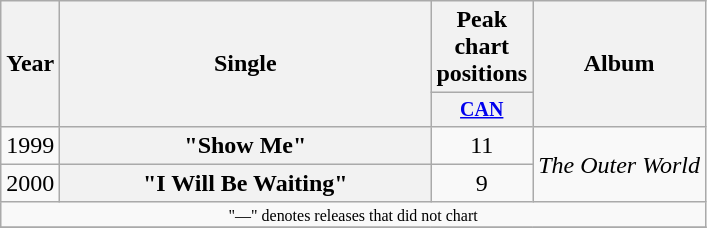<table class="wikitable plainrowheaders" style="text-align:center;">
<tr>
<th rowspan="2">Year</th>
<th rowspan="2" style="width:15em;">Single</th>
<th colspan="1">Peak chart<br>positions</th>
<th rowspan="2">Album</th>
</tr>
<tr style="font-size:smaller;">
<th width="45"><a href='#'>CAN</a><br></th>
</tr>
<tr>
<td>1999</td>
<th scope="row">"Show Me"</th>
<td>11</td>
<td align="left" rowspan="2"><em>The Outer World</em></td>
</tr>
<tr>
<td>2000</td>
<th scope="row">"I Will Be Waiting"</th>
<td>9</td>
</tr>
<tr>
<td colspan="5" style="font-size:8pt">"—" denotes releases that did not chart</td>
</tr>
<tr>
</tr>
</table>
